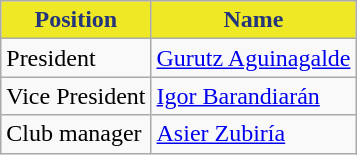<table class="wikitable">
<tr>
<th style="color:#24357B; background:#EFE925">Position</th>
<th style="color:#24357B; background:#EFE925">Name</th>
</tr>
<tr>
<td>President</td>
<td> <a href='#'>Gurutz Aguinagalde</a></td>
</tr>
<tr>
<td>Vice President</td>
<td> <a href='#'>Igor Barandiarán</a></td>
</tr>
<tr>
<td>Club manager</td>
<td> <a href='#'>Asier Zubiría</a></td>
</tr>
</table>
